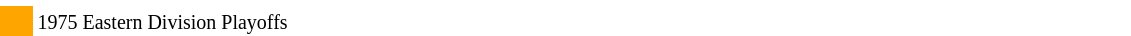<table width=60%>
<tr>
<td style="width: 20px;"></td>
<td bgcolor=#ffffff></td>
</tr>
<tr>
<td bgcolor=orange></td>
<td bgcolor=#ffffff><small>1975 Eastern Division Playoffs</small></td>
</tr>
</table>
